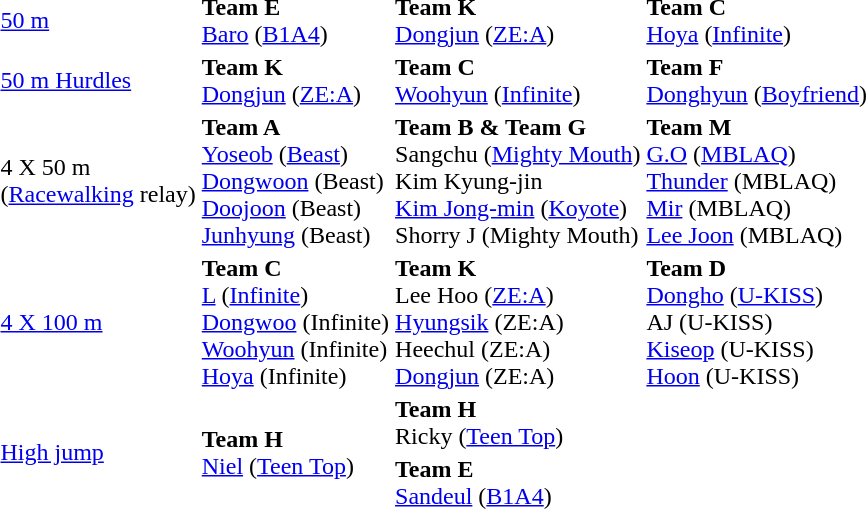<table>
<tr>
<td><a href='#'>50 m</a></td>
<td><strong>Team E</strong><br><a href='#'>Baro</a> (<a href='#'>B1A4</a>)</td>
<td><strong>Team K</strong><br><a href='#'>Dongjun</a> (<a href='#'>ZE:A</a>)</td>
<td><strong>Team C</strong><br><a href='#'>Hoya</a> (<a href='#'>Infinite</a>)</td>
</tr>
<tr>
<td><a href='#'>50 m Hurdles</a></td>
<td><strong>Team K</strong><br><a href='#'>Dongjun</a> (<a href='#'>ZE:A</a>)</td>
<td><strong>Team C</strong><br><a href='#'>Woohyun</a> (<a href='#'>Infinite</a>)</td>
<td><strong>Team F</strong><br><a href='#'>Donghyun</a> (<a href='#'>Boyfriend</a>)</td>
</tr>
<tr>
<td>4 X 50 m<br>(<a href='#'>Racewalking</a> relay)</td>
<td><strong>Team A</strong><br><a href='#'>Yoseob</a> (<a href='#'>Beast</a>)<br><a href='#'>Dongwoon</a> (Beast)<br><a href='#'>Doojoon</a> (Beast)<br><a href='#'>Junhyung</a> (Beast)</td>
<td><strong>Team B & Team G</strong><br>Sangchu (<a href='#'>Mighty Mouth</a>)<br>Kim Kyung-jin<br><a href='#'>Kim Jong-min</a> (<a href='#'>Koyote</a>)<br>Shorry J (Mighty Mouth)</td>
<td><strong>Team M</strong><br><a href='#'>G.O</a> (<a href='#'>MBLAQ</a>)<br><a href='#'>Thunder</a> (MBLAQ)<br><a href='#'>Mir</a> (MBLAQ)<br><a href='#'>Lee Joon</a> (MBLAQ)</td>
</tr>
<tr>
<td><a href='#'>4 X 100 m</a></td>
<td><strong>Team C</strong><br><a href='#'>L</a> (<a href='#'>Infinite</a>)<br><a href='#'>Dongwoo</a> (Infinite)<br><a href='#'>Woohyun</a> (Infinite)<br><a href='#'>Hoya</a> (Infinite)</td>
<td><strong>Team K</strong><br>Lee Hoo (<a href='#'>ZE:A</a>)<br><a href='#'>Hyungsik</a> (ZE:A)<br>Heechul (ZE:A)<br><a href='#'>Dongjun</a> (ZE:A)</td>
<td><strong>Team D</strong><br><a href='#'>Dongho</a> (<a href='#'>U-KISS</a>)<br>AJ (U-KISS)<br><a href='#'>Kiseop</a> (U-KISS)<br><a href='#'>Hoon</a> (U-KISS)</td>
</tr>
<tr>
<td rowspan=2><a href='#'>High jump</a></td>
<td rowspan=2><strong>Team H</strong><br><a href='#'>Niel</a> (<a href='#'>Teen Top</a>)</td>
<td><strong>Team H</strong><br>Ricky (<a href='#'>Teen Top</a>)</td>
<td></td>
</tr>
<tr>
<td><strong>Team E</strong><br><a href='#'>Sandeul</a> (<a href='#'>B1A4</a>)</td>
<td></td>
</tr>
</table>
